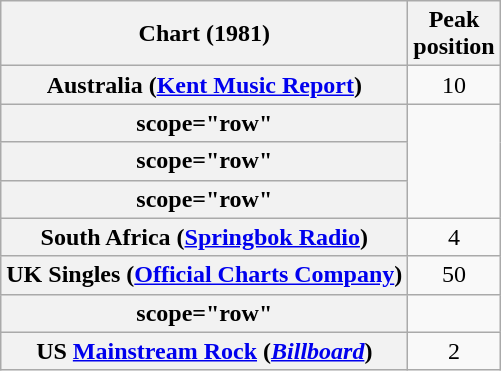<table class="wikitable sortable plainrowheaders">
<tr>
<th>Chart (1981)</th>
<th>Peak<br>position</th>
</tr>
<tr>
<th scope="row">Australia (<a href='#'>Kent Music Report</a>)</th>
<td style="text-align:center;">10</td>
</tr>
<tr>
<th>scope="row" </th>
</tr>
<tr>
<th>scope="row" </th>
</tr>
<tr>
<th>scope="row" </th>
</tr>
<tr>
<th scope="row">South Africa (<a href='#'>Springbok Radio</a>)</th>
<td style="text-align:center;">4</td>
</tr>
<tr>
<th scope="row">UK Singles (<a href='#'>Official Charts Company</a>)</th>
<td style="text-align:center;">50</td>
</tr>
<tr>
<th>scope="row" </th>
</tr>
<tr>
<th scope="row">US <a href='#'>Mainstream Rock</a> (<em><a href='#'>Billboard</a></em>)</th>
<td style="text-align:center;">2</td>
</tr>
</table>
